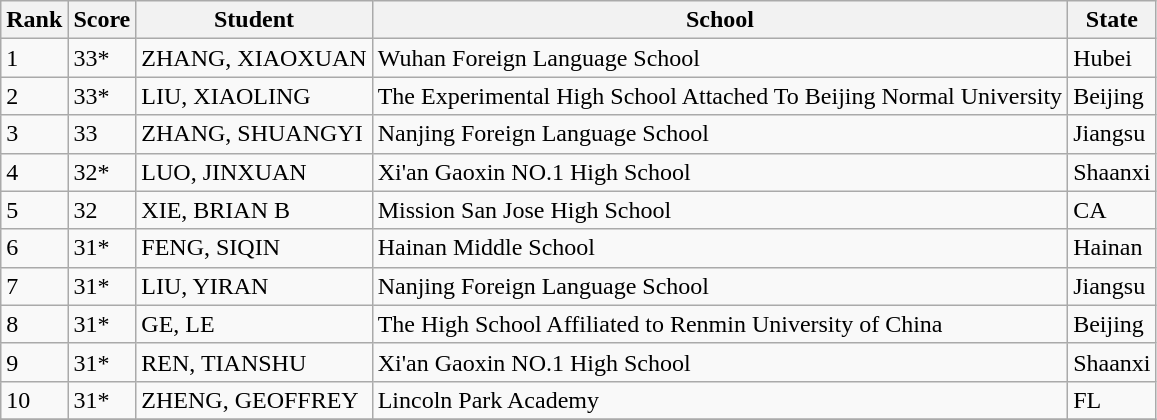<table class="wikitable">
<tr>
<th>Rank</th>
<th>Score</th>
<th>Student</th>
<th>School</th>
<th>State</th>
</tr>
<tr>
<td>1</td>
<td>33*</td>
<td>ZHANG, XIAOXUAN</td>
<td>Wuhan Foreign Language School</td>
<td>Hubei</td>
</tr>
<tr>
<td>2</td>
<td>33*</td>
<td>LIU, XIAOLING</td>
<td>The Experimental High School Attached To Beijing Normal University</td>
<td>Beijing</td>
</tr>
<tr>
<td>3</td>
<td>33</td>
<td>ZHANG, SHUANGYI</td>
<td>Nanjing Foreign Language School</td>
<td>Jiangsu</td>
</tr>
<tr>
<td>4</td>
<td>32*</td>
<td>LUO, JINXUAN</td>
<td>Xi'an Gaoxin NO.1 High School</td>
<td>Shaanxi</td>
</tr>
<tr>
<td>5</td>
<td>32</td>
<td>XIE, BRIAN B</td>
<td>Mission San Jose High School</td>
<td>CA</td>
</tr>
<tr>
<td>6</td>
<td>31*</td>
<td>FENG, SIQIN</td>
<td>Hainan Middle School</td>
<td>Hainan</td>
</tr>
<tr>
<td>7</td>
<td>31*</td>
<td>LIU, YIRAN</td>
<td>Nanjing Foreign Language School</td>
<td>Jiangsu</td>
</tr>
<tr>
<td>8</td>
<td>31*</td>
<td>GE, LE</td>
<td>The High School Affiliated to Renmin University of China</td>
<td>Beijing</td>
</tr>
<tr>
<td>9</td>
<td>31*</td>
<td>REN, TIANSHU</td>
<td>Xi'an Gaoxin NO.1 High School</td>
<td>Shaanxi</td>
</tr>
<tr>
<td>10</td>
<td>31*</td>
<td>ZHENG, GEOFFREY</td>
<td>Lincoln Park Academy</td>
<td>FL</td>
</tr>
<tr>
</tr>
</table>
